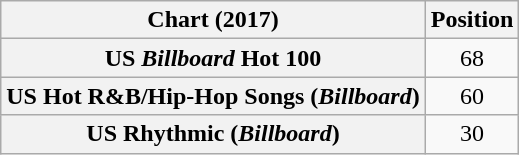<table class="wikitable sortable plainrowheaders" style="text-align:center">
<tr>
<th scope="col">Chart (2017)</th>
<th scope="col">Position</th>
</tr>
<tr>
<th scope="row">US <em>Billboard</em> Hot 100</th>
<td>68</td>
</tr>
<tr>
<th scope="row">US Hot R&B/Hip-Hop Songs (<em>Billboard</em>)</th>
<td>60</td>
</tr>
<tr>
<th scope="row">US Rhythmic (<em>Billboard</em>)</th>
<td>30</td>
</tr>
</table>
